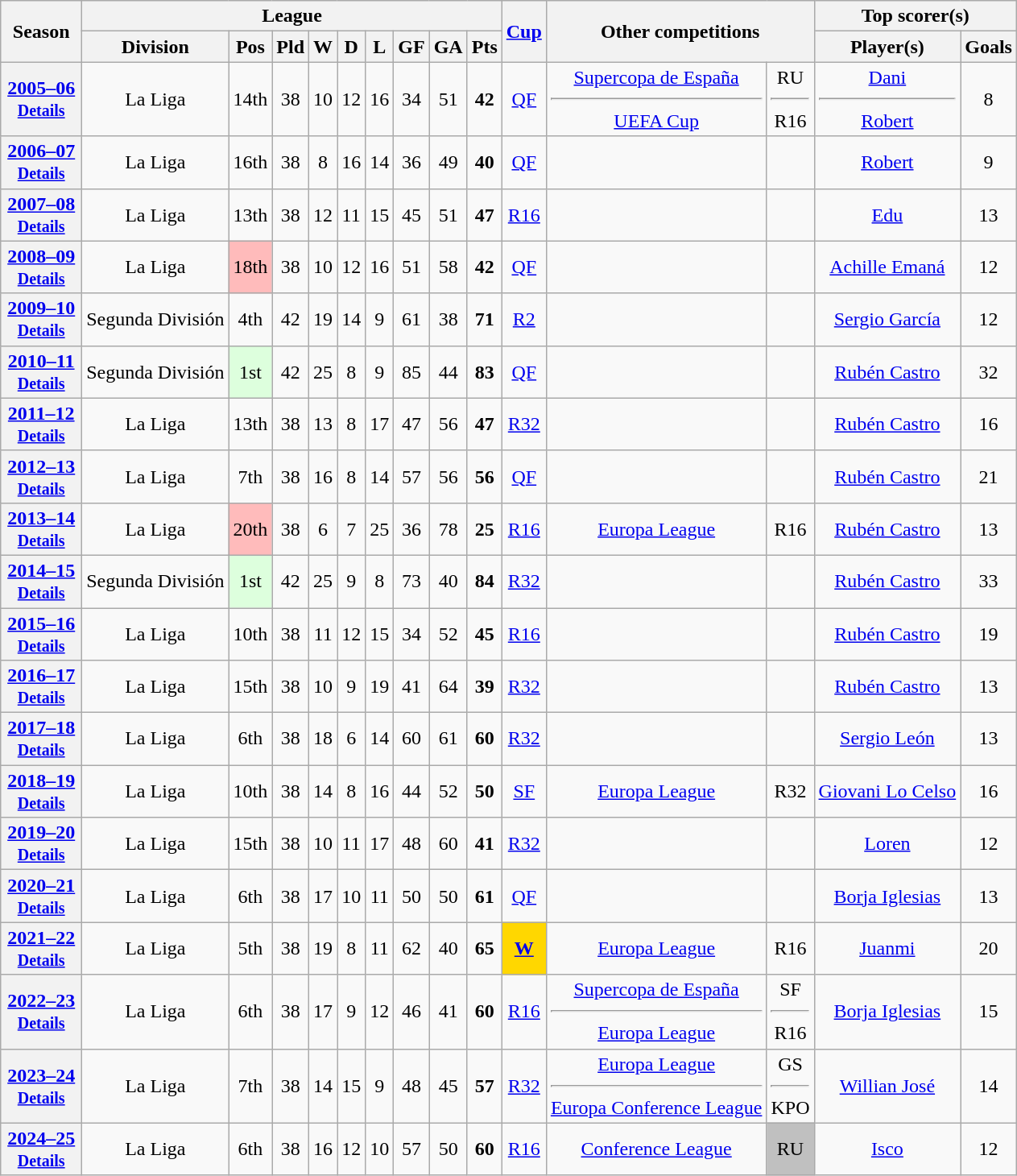<table class="wikitable plainrowheaders" style="text-align: center">
<tr>
<th rowspan=2 width=8% scope=col>Season</th>
<th colspan=9>League</th>
<th rowspan=2><a href='#'>Cup</a></th>
<th rowspan=2 colspan=2>Other competitions</th>
<th colspan=2>Top scorer(s)</th>
</tr>
<tr>
<th>Division</th>
<th>Pos</th>
<th>Pld</th>
<th>W</th>
<th>D</th>
<th>L</th>
<th>GF</th>
<th>GA</th>
<th>Pts</th>
<th>Player(s)</th>
<th>Goals</th>
</tr>
<tr>
<th><a href='#'>2005–06</a><br><small><a href='#'>Details</a></small></th>
<td>La Liga</td>
<td>14th</td>
<td>38</td>
<td>10</td>
<td>12</td>
<td>16</td>
<td>34</td>
<td>51</td>
<td><strong>42</strong></td>
<td><a href='#'>QF</a></td>
<td><a href='#'>Supercopa de España</a><hr><a href='#'>UEFA Cup</a></td>
<td><div> RU</div><hr>R16</td>
<td><a href='#'>Dani</a><hr><a href='#'>Robert</a></td>
<td>8</td>
</tr>
<tr>
<th><a href='#'>2006–07</a><br><small><a href='#'>Details</a></small></th>
<td>La Liga</td>
<td>16th</td>
<td>38</td>
<td>8</td>
<td>16</td>
<td>14</td>
<td>36</td>
<td>49</td>
<td><strong>40</strong></td>
<td><a href='#'>QF</a></td>
<td></td>
<td></td>
<td><a href='#'>Robert</a></td>
<td>9</td>
</tr>
<tr>
<th><a href='#'>2007–08</a><br><small><a href='#'>Details</a></small></th>
<td>La Liga</td>
<td>13th</td>
<td>38</td>
<td>12</td>
<td>11</td>
<td>15</td>
<td>45</td>
<td>51</td>
<td><strong>47</strong></td>
<td><a href='#'>R16</a></td>
<td></td>
<td></td>
<td><a href='#'>Edu</a></td>
<td>13</td>
</tr>
<tr>
<th><a href='#'>2008–09</a><br><small><a href='#'>Details</a></small></th>
<td>La Liga</td>
<td bgcolor=#FFBBBB>18th</td>
<td>38</td>
<td>10</td>
<td>12</td>
<td>16</td>
<td>51</td>
<td>58</td>
<td><strong>42</strong></td>
<td><a href='#'>QF</a></td>
<td></td>
<td></td>
<td><a href='#'>Achille Emaná</a></td>
<td>12</td>
</tr>
<tr>
<th><a href='#'>2009–10</a><br><small><a href='#'>Details</a></small></th>
<td>Segunda División</td>
<td>4th</td>
<td>42</td>
<td>19</td>
<td>14</td>
<td>9</td>
<td>61</td>
<td>38</td>
<td><strong>71</strong></td>
<td><a href='#'>R2</a></td>
<td></td>
<td></td>
<td><a href='#'>Sergio García</a></td>
<td>12</td>
</tr>
<tr>
<th><a href='#'>2010–11</a><br><small><a href='#'>Details</a></small></th>
<td>Segunda División</td>
<td bgcolor=#DDFFDD>1st</td>
<td>42</td>
<td>25</td>
<td>8</td>
<td>9</td>
<td>85</td>
<td>44</td>
<td><strong>83</strong></td>
<td><a href='#'>QF</a></td>
<td></td>
<td></td>
<td><a href='#'>Rubén Castro</a></td>
<td>32</td>
</tr>
<tr>
<th><a href='#'>2011–12</a><br><small><a href='#'>Details</a></small></th>
<td>La Liga</td>
<td>13th</td>
<td>38</td>
<td>13</td>
<td>8</td>
<td>17</td>
<td>47</td>
<td>56</td>
<td><strong>47</strong></td>
<td><a href='#'>R32</a></td>
<td></td>
<td></td>
<td><a href='#'>Rubén Castro</a></td>
<td>16</td>
</tr>
<tr>
<th><a href='#'>2012–13</a><br><small><a href='#'>Details</a></small></th>
<td>La Liga</td>
<td>7th</td>
<td>38</td>
<td>16</td>
<td>8</td>
<td>14</td>
<td>57</td>
<td>56</td>
<td><strong>56</strong></td>
<td><a href='#'>QF</a></td>
<td></td>
<td></td>
<td><a href='#'>Rubén Castro</a></td>
<td>21</td>
</tr>
<tr>
<th><a href='#'>2013–14</a><br><small><a href='#'>Details</a></small></th>
<td>La Liga</td>
<td bgcolor=#FFBBBB>20th</td>
<td>38</td>
<td>6</td>
<td>7</td>
<td>25</td>
<td>36</td>
<td>78</td>
<td><strong>25</strong></td>
<td><a href='#'>R16</a></td>
<td><a href='#'>Europa League</a></td>
<td>R16</td>
<td><a href='#'>Rubén Castro</a></td>
<td>13</td>
</tr>
<tr>
<th><a href='#'>2014–15</a><br><small><a href='#'>Details</a></small></th>
<td>Segunda División</td>
<td bgcolor=#DDFFDD>1st</td>
<td>42</td>
<td>25</td>
<td>9</td>
<td>8</td>
<td>73</td>
<td>40</td>
<td><strong>84</strong></td>
<td><a href='#'>R32</a></td>
<td></td>
<td></td>
<td><a href='#'>Rubén Castro</a></td>
<td>33</td>
</tr>
<tr>
<th><a href='#'>2015–16</a><br><small><a href='#'>Details</a></small></th>
<td>La Liga</td>
<td>10th</td>
<td>38</td>
<td>11</td>
<td>12</td>
<td>15</td>
<td>34</td>
<td>52</td>
<td><strong>45</strong></td>
<td><a href='#'>R16</a></td>
<td></td>
<td></td>
<td><a href='#'>Rubén Castro</a></td>
<td>19</td>
</tr>
<tr>
<th><a href='#'>2016–17</a><br><small><a href='#'>Details</a></small></th>
<td>La Liga</td>
<td>15th</td>
<td>38</td>
<td>10</td>
<td>9</td>
<td>19</td>
<td>41</td>
<td>64</td>
<td><strong>39</strong></td>
<td><a href='#'>R32</a></td>
<td></td>
<td></td>
<td><a href='#'>Rubén Castro</a></td>
<td>13</td>
</tr>
<tr>
<th><a href='#'>2017–18</a><br><small><a href='#'>Details</a></small></th>
<td>La Liga</td>
<td>6th</td>
<td>38</td>
<td>18</td>
<td>6</td>
<td>14</td>
<td>60</td>
<td>61</td>
<td><strong>60</strong></td>
<td><a href='#'>R32</a></td>
<td></td>
<td></td>
<td><a href='#'>Sergio León</a></td>
<td>13</td>
</tr>
<tr>
<th><a href='#'>2018–19</a><br><small><a href='#'>Details</a></small></th>
<td>La Liga</td>
<td>10th</td>
<td>38</td>
<td>14</td>
<td>8</td>
<td>16</td>
<td>44</td>
<td>52</td>
<td><strong>50</strong></td>
<td><a href='#'>SF</a></td>
<td><a href='#'>Europa League</a></td>
<td>R32</td>
<td><a href='#'>Giovani Lo Celso</a></td>
<td>16</td>
</tr>
<tr>
<th><a href='#'>2019–20</a><br><small><a href='#'>Details</a></small></th>
<td>La Liga</td>
<td>15th</td>
<td>38</td>
<td>10</td>
<td>11</td>
<td>17</td>
<td>48</td>
<td>60</td>
<td><strong>41</strong></td>
<td><a href='#'>R32</a></td>
<td></td>
<td></td>
<td><a href='#'>Loren</a></td>
<td>12</td>
</tr>
<tr>
<th><a href='#'>2020–21</a><br><small><a href='#'>Details</a></small></th>
<td>La Liga</td>
<td>6th</td>
<td>38</td>
<td>17</td>
<td>10</td>
<td>11</td>
<td>50</td>
<td>50</td>
<td><strong>61</strong></td>
<td><a href='#'>QF</a></td>
<td></td>
<td></td>
<td><a href='#'>Borja Iglesias</a></td>
<td>13</td>
</tr>
<tr>
<th><a href='#'>2021–22</a><br><small><a href='#'>Details</a></small></th>
<td>La Liga</td>
<td>5th</td>
<td>38</td>
<td>19</td>
<td>8</td>
<td>11</td>
<td>62</td>
<td>40</td>
<td><strong>65</strong></td>
<td bgcolor=gold><a href='#'><span><strong>W</strong></span></a></td>
<td><a href='#'>Europa League</a></td>
<td>R16</td>
<td><a href='#'>Juanmi</a></td>
<td>20</td>
</tr>
<tr>
<th><a href='#'>2022–23</a><br><small><a href='#'>Details</a></small></th>
<td>La Liga</td>
<td>6th</td>
<td>38</td>
<td>17</td>
<td>9</td>
<td>12</td>
<td>46</td>
<td>41</td>
<td><strong>60</strong></td>
<td><a href='#'>R16</a></td>
<td><a href='#'>Supercopa de España</a><hr><a href='#'>Europa League</a></td>
<td>SF<hr>R16</td>
<td><a href='#'>Borja Iglesias</a></td>
<td>15</td>
</tr>
<tr>
<th><a href='#'>2023–24</a><br><small><a href='#'>Details</a></small></th>
<td>La Liga</td>
<td>7th</td>
<td>38</td>
<td>14</td>
<td>15</td>
<td>9</td>
<td>48</td>
<td>45</td>
<td><strong>57</strong></td>
<td><a href='#'>R32</a></td>
<td><a href='#'>Europa League</a><hr><a href='#'>Europa Conference League</a></td>
<td>GS<hr>KPO</td>
<td><a href='#'>Willian José</a></td>
<td>14</td>
</tr>
<tr>
<th><a href='#'>2024–25</a><br><small><a href='#'>Details</a></small></th>
<td>La Liga</td>
<td>6th</td>
<td>38</td>
<td>16</td>
<td>12</td>
<td>10</td>
<td>57</td>
<td>50</td>
<td><strong>60</strong></td>
<td><a href='#'>R16</a></td>
<td><a href='#'>Conference League</a></td>
<td bgcolor=silver>RU</td>
<td><a href='#'>Isco</a></td>
<td>12</td>
</tr>
</table>
